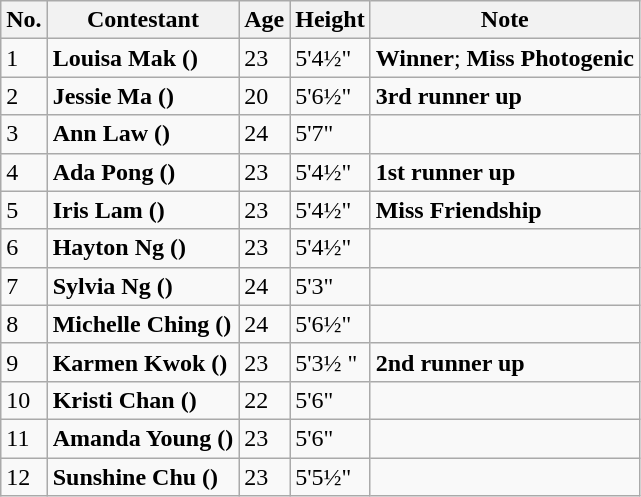<table class="sortable wikitable">
<tr>
<th>No.</th>
<th>Contestant</th>
<th>Age</th>
<th>Height</th>
<th>Note</th>
</tr>
<tr>
<td>1</td>
<td><strong>Louisa Mak () </strong></td>
<td>23</td>
<td>5'4½"</td>
<td><strong>Winner</strong>; <strong>Miss Photogenic</strong></td>
</tr>
<tr>
<td>2</td>
<td><strong>Jessie Ma () </strong></td>
<td>20</td>
<td>5'6½"</td>
<td><strong>3rd runner up</strong></td>
</tr>
<tr>
<td>3</td>
<td><strong>Ann Law () </strong></td>
<td>24</td>
<td>5'7"</td>
<td></td>
</tr>
<tr>
<td>4</td>
<td><strong>Ada Pong ()</strong></td>
<td>23</td>
<td>5'4½"</td>
<td><strong>1st runner up</strong></td>
</tr>
<tr>
<td>5</td>
<td><strong>Iris Lam () </strong></td>
<td>23</td>
<td>5'4½"</td>
<td><strong>Miss Friendship</strong></td>
</tr>
<tr>
<td>6</td>
<td><strong>Hayton Ng () </strong></td>
<td>23</td>
<td>5'4½"</td>
<td></td>
</tr>
<tr>
<td>7</td>
<td><strong>Sylvia Ng ()</strong></td>
<td>24</td>
<td>5'3"</td>
<td></td>
</tr>
<tr>
<td>8</td>
<td><strong>Michelle Ching ()</strong></td>
<td>24</td>
<td>5'6½"</td>
<td></td>
</tr>
<tr>
<td>9</td>
<td><strong>Karmen Kwok () </strong></td>
<td>23</td>
<td>5'3½ "</td>
<td><strong>2nd runner up</strong></td>
</tr>
<tr>
<td>10</td>
<td><strong>Kristi Chan () </strong></td>
<td>22</td>
<td>5'6"</td>
<td></td>
</tr>
<tr>
<td>11</td>
<td><strong>Amanda Young () </strong></td>
<td>23</td>
<td>5'6"</td>
<td></td>
</tr>
<tr>
<td>12</td>
<td><strong>Sunshine Chu ()</strong></td>
<td>23</td>
<td>5'5½"</td>
<td></td>
</tr>
</table>
